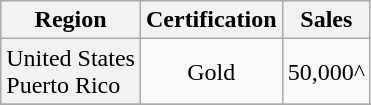<table class="wikitable sortable">
<tr>
<th>Region</th>
<th>Certification</th>
<th>Sales</th>
</tr>
<tr>
<td scope="row" style="background-color: #f2f2f2;">United States<br>Puerto Rico</td>
<td style="text-align:center">Gold</td>
<td style="text-align:center">50,000^</td>
</tr>
<tr>
</tr>
</table>
